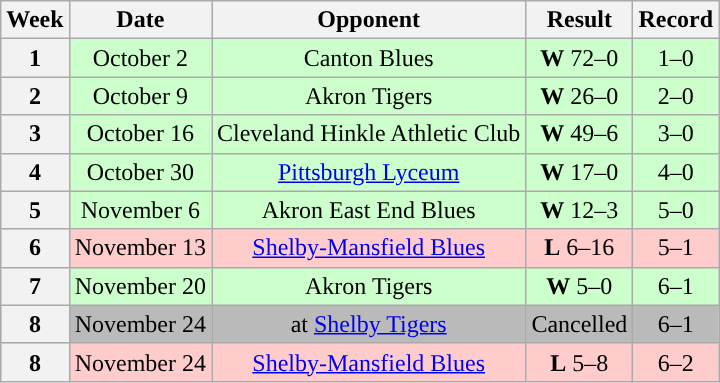<table class="wikitable" style="text-align:center">
<tr>
<th>Week</th>
<th>Date</th>
<th>Opponent</th>
<th>Result</th>
<th>Record</th>
</tr>
<tr style="background:#cfc">
<th>1</th>
<td>October 2</td>
<td>Canton Blues</td>
<td><strong>W</strong> 72–0</td>
<td>1–0</td>
</tr>
<tr style="background:#cfc">
<th>2</th>
<td>October 9</td>
<td>Akron Tigers</td>
<td><strong>W</strong> 26–0</td>
<td>2–0</td>
</tr>
<tr style="background:#cfc">
<th>3</th>
<td>October 16</td>
<td>Cleveland Hinkle Athletic Club</td>
<td><strong>W</strong> 49–6</td>
<td>3–0</td>
</tr>
<tr style="background:#cfc">
<th>4</th>
<td>October 30</td>
<td><a href='#'>Pittsburgh Lyceum</a></td>
<td><strong>W</strong> 17–0</td>
<td>4–0</td>
</tr>
<tr style="background:#cfc">
<th>5</th>
<td>November 6</td>
<td>Akron East End Blues</td>
<td><strong>W</strong> 12–3</td>
<td>5–0</td>
</tr>
<tr style="background:#fcc">
<th>6</th>
<td>November 13</td>
<td><a href='#'>Shelby-Mansfield Blues</a></td>
<td><strong>L</strong> 6–16</td>
<td>5–1</td>
</tr>
<tr style="background:#cfc">
<th>7</th>
<td>November 20</td>
<td>Akron Tigers</td>
<td><strong>W</strong> 5–0</td>
<td>6–1</td>
</tr>
<tr style="background:#bababa">
<th>8</th>
<td>November 24</td>
<td>at <a href='#'>Shelby Tigers</a></td>
<td>Cancelled</td>
<td>6–1</td>
</tr>
<tr style="background:#fcc">
<th>8</th>
<td>November 24</td>
<td><a href='#'>Shelby-Mansfield Blues</a></td>
<td><strong>L</strong> 5–8</td>
<td>6–2</td>
</tr>
</table>
